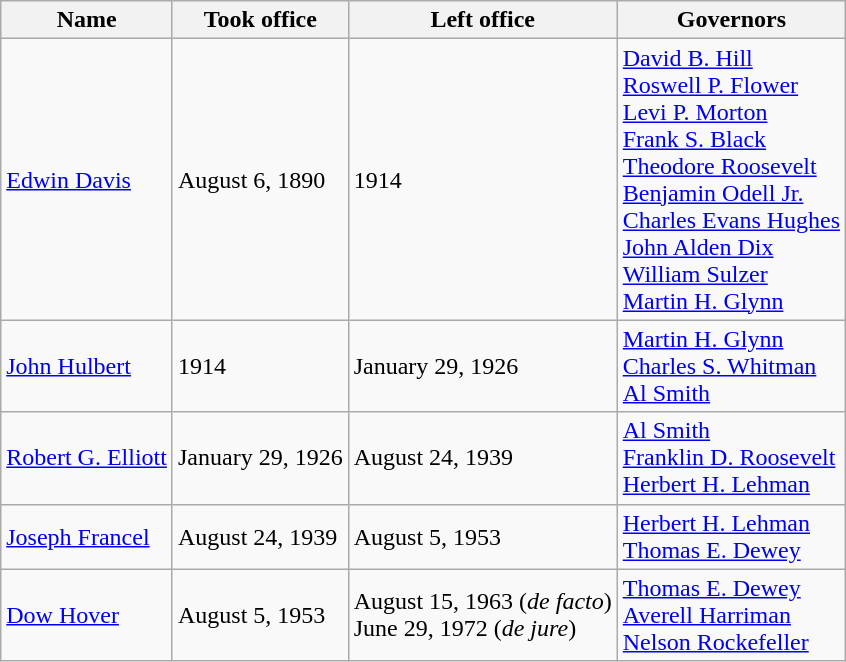<table class="wikitable sortable">
<tr>
<th>Name</th>
<th>Took office</th>
<th>Left office</th>
<th>Governors</th>
</tr>
<tr>
<td><a href='#'>Edwin Davis</a></td>
<td>August 6, 1890</td>
<td>1914</td>
<td><a href='#'>David B. Hill</a><br><a href='#'>Roswell P. Flower</a><br><a href='#'>Levi P. Morton</a><br><a href='#'>Frank S. Black</a><br><a href='#'>Theodore Roosevelt</a><br><a href='#'>Benjamin Odell Jr.</a><br><a href='#'>Charles Evans Hughes</a><br><a href='#'>John Alden Dix</a><br><a href='#'>William Sulzer</a><br><a href='#'>Martin H. Glynn</a></td>
</tr>
<tr>
<td><a href='#'>John Hulbert</a></td>
<td>1914</td>
<td>January 29, 1926</td>
<td><a href='#'>Martin H. Glynn</a><br><a href='#'>Charles S. Whitman</a><br><a href='#'>Al Smith</a></td>
</tr>
<tr>
<td><a href='#'>Robert G. Elliott</a></td>
<td>January 29, 1926</td>
<td>August 24, 1939</td>
<td><a href='#'>Al Smith</a><br><a href='#'>Franklin D. Roosevelt</a><br><a href='#'>Herbert H. Lehman</a></td>
</tr>
<tr>
<td><a href='#'>Joseph Francel</a></td>
<td>August 24, 1939</td>
<td>August 5, 1953</td>
<td><a href='#'>Herbert H. Lehman</a><br><a href='#'>Thomas E. Dewey</a></td>
</tr>
<tr>
<td><a href='#'>Dow Hover</a></td>
<td>August 5, 1953</td>
<td>August 15, 1963 (<em>de facto</em>)<br>June 29, 1972 (<em>de jure</em>)</td>
<td><a href='#'>Thomas E. Dewey</a><br><a href='#'>Averell Harriman</a><br><a href='#'>Nelson Rockefeller</a></td>
</tr>
</table>
